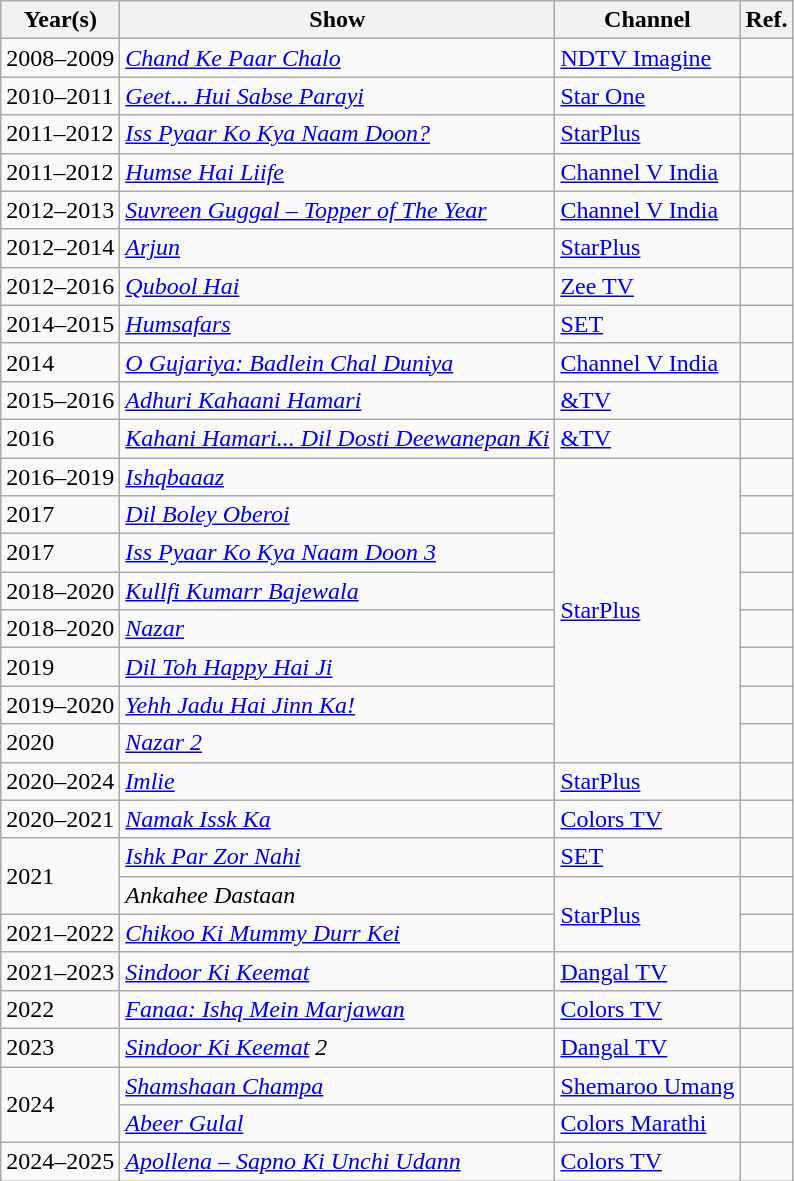<table class="wikitable sortable">
<tr>
<th scope="col">Year(s)</th>
<th scope="col">Show</th>
<th scope="col">Channel</th>
<th scope="col">Ref.</th>
</tr>
<tr>
<td>2008–2009</td>
<td><em><a href='#'>Chand Ke Paar Chalo</a></em></td>
<td><a href='#'>NDTV Imagine</a></td>
<td></td>
</tr>
<tr>
<td>2010–2011</td>
<td><em><a href='#'>Geet... Hui Sabse Parayi</a></em></td>
<td><a href='#'>Star One</a></td>
<td></td>
</tr>
<tr>
<td>2011–2012</td>
<td><em><a href='#'>Iss Pyaar Ko Kya Naam Doon?</a></em></td>
<td><a href='#'>StarPlus</a></td>
<td></td>
</tr>
<tr>
<td>2011–2012</td>
<td><em><a href='#'>Humse Hai Liife</a></em></td>
<td><a href='#'>Channel V India</a></td>
<td></td>
</tr>
<tr>
<td>2012–2013</td>
<td><em><a href='#'>Suvreen Guggal – Topper of The Year</a></em></td>
<td><a href='#'>Channel V India</a></td>
<td></td>
</tr>
<tr>
<td>2012–2014</td>
<td><em><a href='#'>Arjun</a></em></td>
<td><a href='#'>StarPlus</a></td>
<td></td>
</tr>
<tr>
<td>2012–2016</td>
<td><em><a href='#'>Qubool Hai</a></em></td>
<td><a href='#'>Zee TV</a></td>
<td></td>
</tr>
<tr>
<td>2014–2015</td>
<td><em><a href='#'>Humsafars</a></em></td>
<td><a href='#'>SET</a></td>
<td></td>
</tr>
<tr>
<td>2014</td>
<td><em><a href='#'>O Gujariya: Badlein Chal Duniya</a></em></td>
<td><a href='#'>Channel V India</a></td>
<td></td>
</tr>
<tr>
<td>2015–2016</td>
<td><em><a href='#'>Adhuri Kahaani Hamari</a></em></td>
<td><a href='#'>&TV</a></td>
<td></td>
</tr>
<tr>
<td>2016</td>
<td><em><a href='#'>Kahani Hamari... Dil Dosti Deewanepan Ki</a></em></td>
<td><a href='#'>&TV</a></td>
<td></td>
</tr>
<tr>
<td>2016–2019</td>
<td><em><a href='#'>Ishqbaaaz</a></em></td>
<td rowspan="8"><a href='#'>StarPlus</a></td>
<td></td>
</tr>
<tr>
<td>2017</td>
<td><em><a href='#'>Dil Boley Oberoi</a></em></td>
<td></td>
</tr>
<tr>
<td>2017</td>
<td><em><a href='#'>Iss Pyaar Ko Kya Naam Doon 3</a></em></td>
<td></td>
</tr>
<tr>
<td>2018–2020</td>
<td><em><a href='#'>Kullfi Kumarr Bajewala</a></em></td>
<td></td>
</tr>
<tr>
<td>2018–2020</td>
<td><em><a href='#'>Nazar</a></em></td>
<td></td>
</tr>
<tr>
<td>2019</td>
<td><em><a href='#'>Dil Toh Happy Hai Ji</a></em></td>
<td></td>
</tr>
<tr>
<td>2019–2020</td>
<td><em><a href='#'>Yehh Jadu Hai Jinn Ka!</a></em></td>
<td></td>
</tr>
<tr>
<td>2020</td>
<td><em><a href='#'>Nazar 2</a></em></td>
<td></td>
</tr>
<tr>
<td>2020–2024</td>
<td><em><a href='#'>Imlie</a></em></td>
<td><a href='#'>StarPlus</a></td>
<td></td>
</tr>
<tr>
<td>2020–2021</td>
<td><em><a href='#'>Namak Issk Ka</a></em></td>
<td><a href='#'>Colors TV</a></td>
<td></td>
</tr>
<tr>
<td rowspan="2">2021</td>
<td><em><a href='#'>Ishk Par Zor Nahi</a></em></td>
<td><a href='#'>SET</a></td>
<td></td>
</tr>
<tr>
<td><em>Ankahee Dastaan</em></td>
<td rowspan="2"><a href='#'>StarPlus</a></td>
<td></td>
</tr>
<tr>
<td>2021–2022</td>
<td><em><a href='#'>Chikoo Ki Mummy Durr Kei</a></em></td>
<td></td>
</tr>
<tr>
<td>2021–2023</td>
<td><em><a href='#'>Sindoor Ki Keemat</a></em></td>
<td><a href='#'>Dangal TV</a></td>
<td></td>
</tr>
<tr>
<td>2022</td>
<td><em><a href='#'>Fanaa: Ishq Mein Marjawan</a></em></td>
<td><a href='#'>Colors TV</a></td>
<td></td>
</tr>
<tr>
<td>2023</td>
<td><em><a href='#'>Sindoor Ki Keemat</a> 2</em></td>
<td><a href='#'>Dangal TV</a></td>
<td></td>
</tr>
<tr>
<td rowspan="2">2024</td>
<td><em><a href='#'>Shamshaan Champa</a></em></td>
<td><a href='#'>Shemaroo Umang</a></td>
<td></td>
</tr>
<tr>
<td><em><a href='#'>Abeer Gulal</a></em></td>
<td><a href='#'>Colors Marathi</a></td>
<td></td>
</tr>
<tr>
<td>2024–2025</td>
<td><em><a href='#'>Apollena – Sapno Ki Unchi Udann</a></em></td>
<td><a href='#'>Colors TV</a></td>
<td></td>
</tr>
</table>
